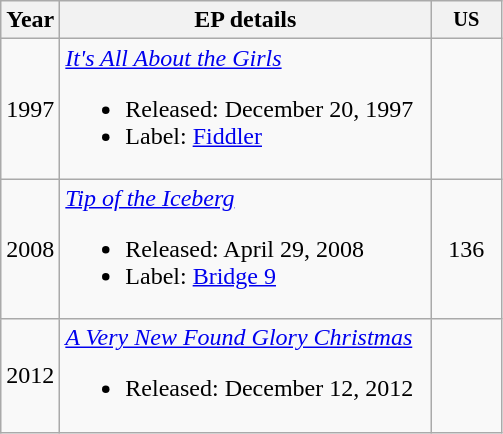<table class="wikitable" style="text-align:center;">
<tr>
<th>Year</th>
<th style="width:240px;">EP details</th>
<th style="width:3em;font-size:85%">US<br></th>
</tr>
<tr>
<td>1997</td>
<td style="text-align:left;"><em><a href='#'>It's All About the Girls</a></em><br><ul><li>Released: December 20, 1997</li><li>Label: <a href='#'>Fiddler</a></li></ul></td>
<td></td>
</tr>
<tr>
<td>2008</td>
<td style="text-align:left;"><em><a href='#'>Tip of the Iceberg</a></em><br><ul><li>Released: April 29, 2008</li><li>Label: <a href='#'>Bridge 9</a></li></ul></td>
<td>136</td>
</tr>
<tr>
<td>2012</td>
<td style="text-align:left;"><em><a href='#'>A Very New Found Glory Christmas</a></em><br><ul><li>Released: December 12, 2012</li></ul></td>
<td></td>
</tr>
</table>
